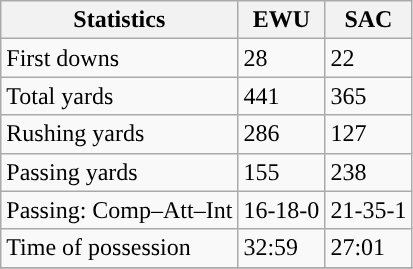<table class="wikitable" style="float: left;">
<tr>
<th>Statistics</th>
<th>EWU</th>
<th>SAC</th>
</tr>
<tr>
<td>First downs</td>
<td>28</td>
<td>22</td>
</tr>
<tr>
<td>Total yards</td>
<td>441</td>
<td>365</td>
</tr>
<tr>
<td>Rushing yards</td>
<td>286</td>
<td>127</td>
</tr>
<tr>
<td>Passing yards</td>
<td>155</td>
<td>238</td>
</tr>
<tr>
<td>Passing: Comp–Att–Int</td>
<td>16-18-0</td>
<td>21-35-1</td>
</tr>
<tr>
<td>Time of possession</td>
<td>32:59</td>
<td>27:01</td>
</tr>
<tr>
</tr>
</table>
